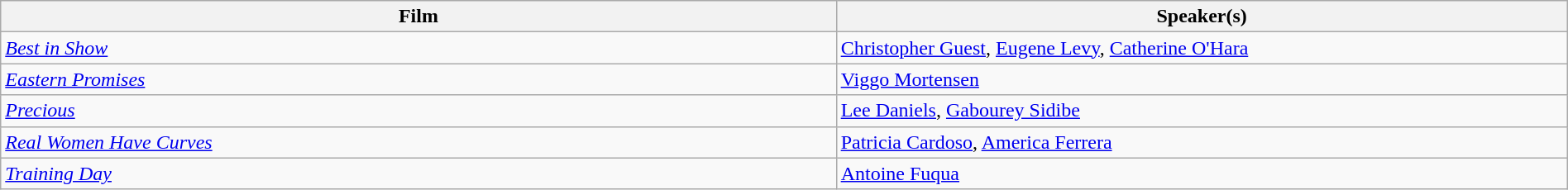<table class="sortable wikitable" width="100%" cellpadding="5">
<tr>
<th scope="col" width="32%">Film</th>
<th scope="col" width="28%">Speaker(s)</th>
</tr>
<tr>
<td><em><a href='#'>Best in Show</a></em></td>
<td><a href='#'>Christopher Guest</a>, <a href='#'>Eugene Levy</a>, <a href='#'>Catherine O'Hara</a></td>
</tr>
<tr>
<td><em><a href='#'>Eastern Promises</a></em></td>
<td><a href='#'>Viggo Mortensen</a></td>
</tr>
<tr>
<td><em><a href='#'>Precious</a></em></td>
<td><a href='#'>Lee Daniels</a>, <a href='#'>Gabourey Sidibe</a></td>
</tr>
<tr>
<td><em><a href='#'>Real Women Have Curves</a></em></td>
<td><a href='#'>Patricia Cardoso</a>, <a href='#'>America Ferrera</a></td>
</tr>
<tr>
<td><em><a href='#'>Training Day</a></em></td>
<td><a href='#'>Antoine Fuqua</a></td>
</tr>
</table>
